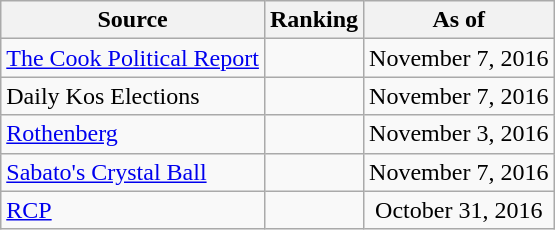<table class="wikitable" style="text-align:center">
<tr>
<th>Source</th>
<th>Ranking</th>
<th>As of</th>
</tr>
<tr>
<td align=left><a href='#'>The Cook Political Report</a></td>
<td></td>
<td>November 7, 2016</td>
</tr>
<tr>
<td align=left>Daily Kos Elections</td>
<td></td>
<td>November 7, 2016</td>
</tr>
<tr>
<td align=left><a href='#'>Rothenberg</a></td>
<td></td>
<td>November 3, 2016</td>
</tr>
<tr>
<td align=left><a href='#'>Sabato's Crystal Ball</a></td>
<td></td>
<td>November 7, 2016</td>
</tr>
<tr>
<td align="left"><a href='#'>RCP</a></td>
<td></td>
<td>October 31, 2016</td>
</tr>
</table>
